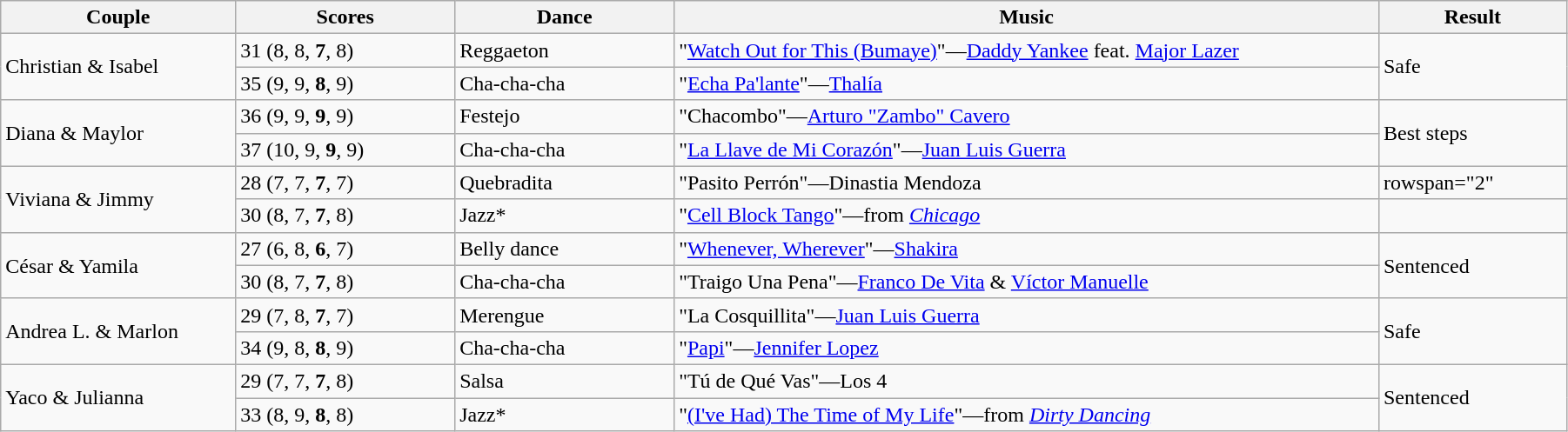<table class="wikitable sortable" style="width:95%;">
<tr>
<th style="width:15%;">Couple<br></th>
<th style="width:14%;">Scores</th>
<th style="width:14%;">Dance</th>
<th style="width:45%;">Music</th>
<th style="width:15%;">Result</th>
</tr>
<tr>
<td rowspan="2">Christian & Isabel<br></td>
<td>31 (8, 8, <strong>7</strong>, 8)</td>
<td>Reggaeton</td>
<td>"<a href='#'>Watch Out for This (Bumaye)</a>"—<a href='#'>Daddy Yankee</a> feat. <a href='#'>Major Lazer</a></td>
<td rowspan="2">Safe</td>
</tr>
<tr>
<td>35 (9, 9, <strong>8</strong>, 9)</td>
<td>Cha-cha-cha</td>
<td>"<a href='#'>Echa Pa'lante</a>"—<a href='#'>Thalía</a></td>
</tr>
<tr>
<td rowspan="2">Diana & Maylor<br></td>
<td>36 (9, 9, <strong>9</strong>, 9)</td>
<td>Festejo</td>
<td>"Chacombo"—<a href='#'>Arturo "Zambo" Cavero</a></td>
<td rowspan="2">Best steps</td>
</tr>
<tr>
<td>37 (10, 9, <strong>9</strong>, 9)</td>
<td>Cha-cha-cha</td>
<td>"<a href='#'>La Llave de Mi Corazón</a>"—<a href='#'>Juan Luis Guerra</a></td>
</tr>
<tr>
<td rowspan="2">Viviana & Jimmy</td>
<td>28 (7, 7, <strong>7</strong>, 7)</td>
<td>Quebradita</td>
<td>"Pasito Perrón"—Dinastia Mendoza</td>
<td>rowspan="2" </td>
</tr>
<tr>
<td>30 (8, 7, <strong>7</strong>, 8)</td>
<td>Jazz*</td>
<td>"<a href='#'>Cell Block Tango</a>"—from <em><a href='#'>Chicago</a></em></td>
</tr>
<tr>
<td rowspan="2">César & Yamila<br></td>
<td>27 (6, 8, <strong>6</strong>, 7)</td>
<td>Belly dance</td>
<td>"<a href='#'>Whenever, Wherever</a>"—<a href='#'>Shakira</a></td>
<td rowspan="2">Sentenced</td>
</tr>
<tr>
<td>30 (8, 7, <strong>7</strong>, 8)</td>
<td>Cha-cha-cha</td>
<td>"Traigo Una Pena"—<a href='#'>Franco De Vita</a> & <a href='#'>Víctor Manuelle</a></td>
</tr>
<tr>
<td rowspan="2">Andrea L. & Marlon<br></td>
<td>29 (7, 8, <strong>7</strong>, 7)</td>
<td>Merengue</td>
<td>"La Cosquillita"—<a href='#'>Juan Luis Guerra</a></td>
<td rowspan="2">Safe</td>
</tr>
<tr>
<td>34 (9, 8, <strong>8</strong>, 9)</td>
<td>Cha-cha-cha</td>
<td>"<a href='#'>Papi</a>"—<a href='#'>Jennifer Lopez</a></td>
</tr>
<tr>
<td rowspan="2">Yaco & Julianna</td>
<td>29 (7, 7, <strong>7</strong>, 8)</td>
<td>Salsa</td>
<td>"Tú de Qué Vas"—Los 4</td>
<td rowspan="2">Sentenced</td>
</tr>
<tr>
<td>33 (8, 9, <strong>8</strong>, 8)</td>
<td>Jazz*</td>
<td>"<a href='#'>(I've Had) The Time of My Life</a>"—from <em><a href='#'>Dirty Dancing</a></em></td>
</tr>
</table>
